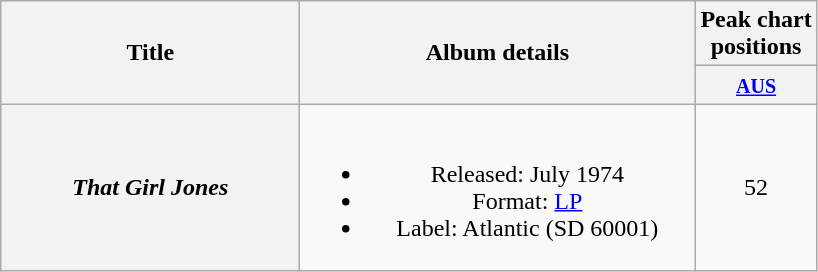<table class="wikitable plainrowheaders" style="text-align:center;" border="1">
<tr>
<th scope="col" rowspan="2" style="width:12em;">Title</th>
<th scope="col" rowspan="2" style="width:16em;">Album details</th>
<th scope="col" colspan="1">Peak chart<br>positions</th>
</tr>
<tr>
<th scope="col" style="text-align:center;"><small><a href='#'>AUS</a></small><br></th>
</tr>
<tr>
<th scope="row"><em>That Girl Jones</em></th>
<td><br><ul><li>Released: July 1974</li><li>Format: <a href='#'>LP</a></li><li>Label: Atlantic (SD 60001)</li></ul></td>
<td align="center">52</td>
</tr>
</table>
